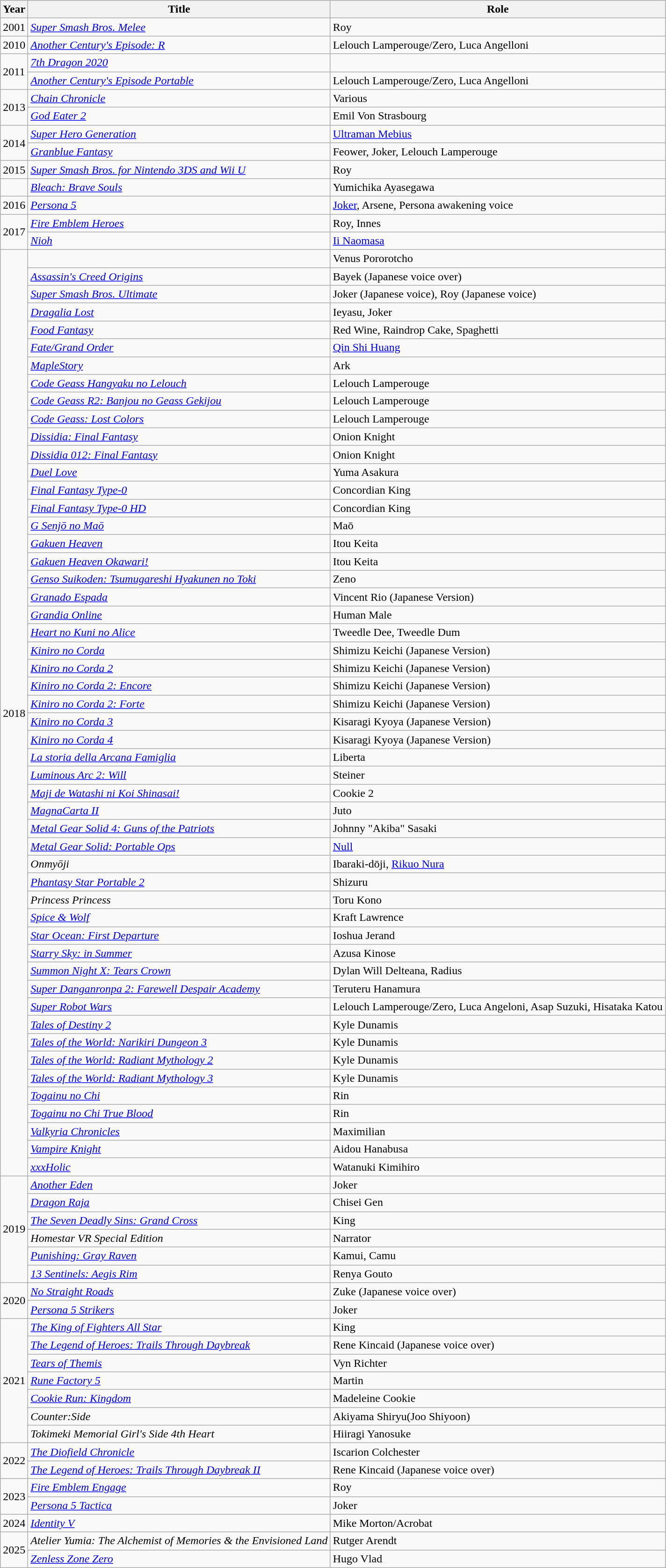<table class="wikitable">
<tr>
<th>Year</th>
<th>Title</th>
<th>Role</th>
</tr>
<tr>
<td>2001</td>
<td><em><a href='#'>Super Smash Bros. Melee</a></em></td>
<td>Roy</td>
</tr>
<tr>
<td>2010</td>
<td><em><a href='#'>Another Century's Episode: R</a></em></td>
<td>Lelouch Lamperouge/Zero, Luca Angelloni</td>
</tr>
<tr>
<td rowspan="2">2011</td>
<td><em><a href='#'>7th Dragon 2020</a></em></td>
<td></td>
</tr>
<tr>
<td><em><a href='#'>Another Century's Episode Portable</a></em></td>
<td>Lelouch Lamperouge/Zero, Luca Angelloni</td>
</tr>
<tr>
<td rowspan="2">2013</td>
<td><em><a href='#'>Chain Chronicle</a></em></td>
<td>Various</td>
</tr>
<tr>
<td><em><a href='#'>God Eater 2</a></em></td>
<td>Emil Von Strasbourg</td>
</tr>
<tr>
<td rowspan="2">2014</td>
<td><em><a href='#'>Super Hero Generation</a></em></td>
<td><a href='#'>Ultraman Mebius</a></td>
</tr>
<tr>
<td><em><a href='#'>Granblue Fantasy</a></em></td>
<td>Feower, Joker, Lelouch Lamperouge</td>
</tr>
<tr>
<td>2015</td>
<td><em><a href='#'>Super Smash Bros. for Nintendo 3DS and Wii U</a></em></td>
<td>Roy</td>
</tr>
<tr>
<td></td>
<td><em><a href='#'>Bleach: Brave Souls</a></em></td>
<td>Yumichika Ayasegawa</td>
</tr>
<tr>
<td>2016</td>
<td><em><a href='#'>Persona 5</a></em></td>
<td><a href='#'>Joker</a>, Arsene, Persona awakening voice</td>
</tr>
<tr>
<td rowspan="2">2017</td>
<td><em><a href='#'>Fire Emblem Heroes</a></em></td>
<td>Roy, Innes</td>
</tr>
<tr>
<td><em><a href='#'>Nioh</a></em></td>
<td><a href='#'>Ii Naomasa</a></td>
</tr>
<tr>
<td rowspan="52">2018</td>
<td></td>
<td>Venus Pororotcho</td>
</tr>
<tr>
<td><em><a href='#'>Assassin's Creed Origins</a></em></td>
<td>Bayek (Japanese voice over)</td>
</tr>
<tr>
<td><em><a href='#'>Super Smash Bros. Ultimate</a></em></td>
<td>Joker (Japanese voice),  Roy (Japanese voice) </td>
</tr>
<tr>
<td><em><a href='#'>Dragalia Lost</a></em></td>
<td>Ieyasu, Joker</td>
</tr>
<tr>
<td><em><a href='#'>Food Fantasy</a></em></td>
<td>Red Wine, Raindrop Cake, Spaghetti</td>
</tr>
<tr>
<td><em><a href='#'>Fate/Grand Order</a></em></td>
<td><a href='#'>Qin Shi Huang</a></td>
</tr>
<tr>
<td><em><a href='#'>MapleStory</a></em></td>
<td>Ark</td>
</tr>
<tr>
<td><em><a href='#'>Code Geass Hangyaku no Lelouch</a></em></td>
<td>Lelouch Lamperouge</td>
</tr>
<tr>
<td><em><a href='#'>Code Geass R2: Banjou no Geass Gekijou</a></em></td>
<td>Lelouch Lamperouge</td>
</tr>
<tr>
<td><em><a href='#'>Code Geass: Lost Colors</a></em></td>
<td>Lelouch Lamperouge</td>
</tr>
<tr>
<td><em><a href='#'>Dissidia: Final Fantasy</a></em></td>
<td>Onion Knight</td>
</tr>
<tr>
<td><em><a href='#'>Dissidia 012: Final Fantasy</a></em></td>
<td>Onion Knight</td>
</tr>
<tr>
<td><em><a href='#'>Duel Love</a></em></td>
<td>Yuma Asakura</td>
</tr>
<tr>
<td><em><a href='#'>Final Fantasy Type-0</a></em></td>
<td>Concordian King</td>
</tr>
<tr>
<td><em><a href='#'>Final Fantasy Type-0 HD</a></em></td>
<td>Concordian King</td>
</tr>
<tr>
<td><em><a href='#'>G Senjō no Maō</a></em></td>
<td>Maō</td>
</tr>
<tr>
<td><em><a href='#'>Gakuen Heaven</a></em></td>
<td>Itou Keita</td>
</tr>
<tr>
<td><em><a href='#'>Gakuen Heaven Okawari!</a></em></td>
<td>Itou Keita</td>
</tr>
<tr>
<td><em><a href='#'>Genso Suikoden: Tsumugareshi Hyakunen no Toki</a></em></td>
<td>Zeno</td>
</tr>
<tr>
<td><em><a href='#'>Granado Espada</a></em></td>
<td>Vincent Rio (Japanese Version)</td>
</tr>
<tr>
<td><em><a href='#'>Grandia Online</a></em></td>
<td>Human Male</td>
</tr>
<tr>
<td><em><a href='#'>Heart no Kuni no Alice</a></em></td>
<td>Tweedle Dee, Tweedle Dum</td>
</tr>
<tr>
<td><em><a href='#'>Kiniro no Corda</a></em></td>
<td>Shimizu Keichi (Japanese Version)</td>
</tr>
<tr>
<td><em><a href='#'>Kiniro no Corda 2</a></em></td>
<td>Shimizu Keichi (Japanese Version)</td>
</tr>
<tr>
<td><em><a href='#'>Kiniro no Corda 2: Encore</a></em></td>
<td>Shimizu Keichi (Japanese Version)</td>
</tr>
<tr>
<td><em><a href='#'>Kiniro no Corda 2: Forte</a></em></td>
<td>Shimizu Keichi (Japanese Version)</td>
</tr>
<tr>
<td><em><a href='#'>Kiniro no Corda 3</a></em></td>
<td>Kisaragi Kyoya (Japanese Version)</td>
</tr>
<tr>
<td><em><a href='#'>Kiniro no Corda 4</a></em></td>
<td>Kisaragi Kyoya (Japanese Version)</td>
</tr>
<tr>
<td><em><a href='#'>La storia della Arcana Famiglia</a></em></td>
<td>Liberta</td>
</tr>
<tr>
<td><em><a href='#'>Luminous Arc 2: Will</a></em></td>
<td>Steiner</td>
</tr>
<tr>
<td><em><a href='#'>Maji de Watashi ni Koi Shinasai!</a></em></td>
<td>Cookie 2</td>
</tr>
<tr>
<td><em><a href='#'>MagnaCarta II</a></em></td>
<td>Juto</td>
</tr>
<tr>
<td><em><a href='#'>Metal Gear Solid 4: Guns of the Patriots</a></em></td>
<td>Johnny "Akiba" Sasaki</td>
</tr>
<tr>
<td><em><a href='#'>Metal Gear Solid: Portable Ops</a></em></td>
<td><a href='#'>Null</a></td>
</tr>
<tr>
<td><em>Onmyōji</em></td>
<td>Ibaraki-dōji, <a href='#'>Rikuo Nura</a></td>
</tr>
<tr>
<td><em><a href='#'>Phantasy Star Portable 2</a></em></td>
<td>Shizuru</td>
</tr>
<tr>
<td><em>Princess Princess</em></td>
<td>Toru Kono</td>
</tr>
<tr>
<td><em><a href='#'>Spice & Wolf</a></em></td>
<td>Kraft Lawrence</td>
</tr>
<tr>
<td><em><a href='#'>Star Ocean: First Departure</a></em></td>
<td>Ioshua Jerand</td>
</tr>
<tr>
<td><em><a href='#'>Starry Sky: in Summer</a></em></td>
<td>Azusa Kinose</td>
</tr>
<tr>
<td><em><a href='#'>Summon Night X: Tears Crown</a></em></td>
<td>Dylan Will Delteana, Radius</td>
</tr>
<tr>
<td><em><a href='#'>Super Danganronpa 2: Farewell Despair Academy</a></em></td>
<td>Teruteru Hanamura</td>
</tr>
<tr>
<td><em><a href='#'>Super Robot Wars</a></em></td>
<td>Lelouch Lamperouge/Zero, Luca Angeloni, Asap Suzuki, Hisataka Katou</td>
</tr>
<tr>
<td><em><a href='#'>Tales of Destiny 2</a></em></td>
<td>Kyle Dunamis</td>
</tr>
<tr>
<td><em><a href='#'>Tales of the World: Narikiri Dungeon 3</a></em></td>
<td>Kyle Dunamis</td>
</tr>
<tr>
<td><em><a href='#'>Tales of the World: Radiant Mythology 2</a></em></td>
<td>Kyle Dunamis</td>
</tr>
<tr>
<td><em><a href='#'>Tales of the World: Radiant Mythology 3</a></em></td>
<td>Kyle Dunamis</td>
</tr>
<tr>
<td><em><a href='#'>Togainu no Chi</a></em></td>
<td>Rin</td>
</tr>
<tr>
<td><em><a href='#'>Togainu no Chi True Blood</a></em></td>
<td>Rin</td>
</tr>
<tr>
<td><em><a href='#'>Valkyria Chronicles</a></em></td>
<td>Maximilian</td>
</tr>
<tr>
<td><em><a href='#'>Vampire Knight</a></em></td>
<td>Aidou Hanabusa</td>
</tr>
<tr>
<td><em><a href='#'>xxxHolic</a></em></td>
<td>Watanuki Kimihiro</td>
</tr>
<tr>
<td rowspan="6">2019</td>
<td><em><a href='#'>Another Eden</a></em></td>
<td>Joker</td>
</tr>
<tr>
<td><em><a href='#'>Dragon Raja</a></em></td>
<td>Chisei Gen</td>
</tr>
<tr>
<td><em><a href='#'>The Seven Deadly Sins: Grand Cross</a></em></td>
<td>King</td>
</tr>
<tr>
<td><em>Homestar VR Special Edition</em></td>
<td>Narrator</td>
</tr>
<tr>
<td><em><a href='#'>Punishing: Gray Raven</a></em></td>
<td>Kamui, Camu</td>
</tr>
<tr>
<td><em><a href='#'>13 Sentinels: Aegis Rim</a></em></td>
<td>Renya Gouto</td>
</tr>
<tr>
<td rowspan="2">2020</td>
<td><em><a href='#'>No Straight Roads</a></em></td>
<td>Zuke (Japanese voice over)</td>
</tr>
<tr>
<td><em><a href='#'>Persona 5 Strikers</a></em></td>
<td>Joker</td>
</tr>
<tr>
<td rowspan="7">2021</td>
<td><em><a href='#'>The King of Fighters All Star</a></em></td>
<td>King</td>
</tr>
<tr>
<td><em><a href='#'>The Legend of Heroes: Trails Through Daybreak</a></em></td>
<td>Rene Kincaid (Japanese voice over)</td>
</tr>
<tr>
<td><em><a href='#'>Tears of Themis</a></em></td>
<td>Vyn Richter</td>
</tr>
<tr>
<td><em><a href='#'>Rune Factory 5</a></em></td>
<td>Martin</td>
</tr>
<tr>
<td><em><a href='#'>Cookie Run: Kingdom</a></em></td>
<td>Madeleine Cookie</td>
</tr>
<tr>
<td><em>Counter:Side</em></td>
<td>Akiyama Shiryu(Joo Shiyoon)</td>
</tr>
<tr>
<td><em>Tokimeki Memorial Girl's Side 4th Heart</em></td>
<td>Hiiragi Yanosuke</td>
</tr>
<tr>
<td rowspan="2">2022</td>
<td><em><a href='#'>The Diofield Chronicle</a></em></td>
<td>Iscarion Colchester</td>
</tr>
<tr>
<td><em><a href='#'>The Legend of Heroes: Trails Through Daybreak II</a></em></td>
<td>Rene Kincaid (Japanese voice over)</td>
</tr>
<tr>
<td rowspan="2">2023</td>
<td><em><a href='#'>Fire Emblem Engage</a></em></td>
<td>Roy</td>
</tr>
<tr>
<td><em><a href='#'>Persona 5 Tactica</a></em></td>
<td>Joker</td>
</tr>
<tr>
<td>2024</td>
<td><em><a href='#'>Identity V</a></em></td>
<td>Mike Morton/Acrobat</td>
</tr>
<tr>
<td rowspan="2">2025</td>
<td><em>Atelier Yumia: The Alchemist of Memories & the Envisioned Land</em></td>
<td>Rutger Arendt</td>
</tr>
<tr>
<td><em><a href='#'>Zenless Zone Zero</a></em></td>
<td>Hugo Vlad</td>
</tr>
</table>
